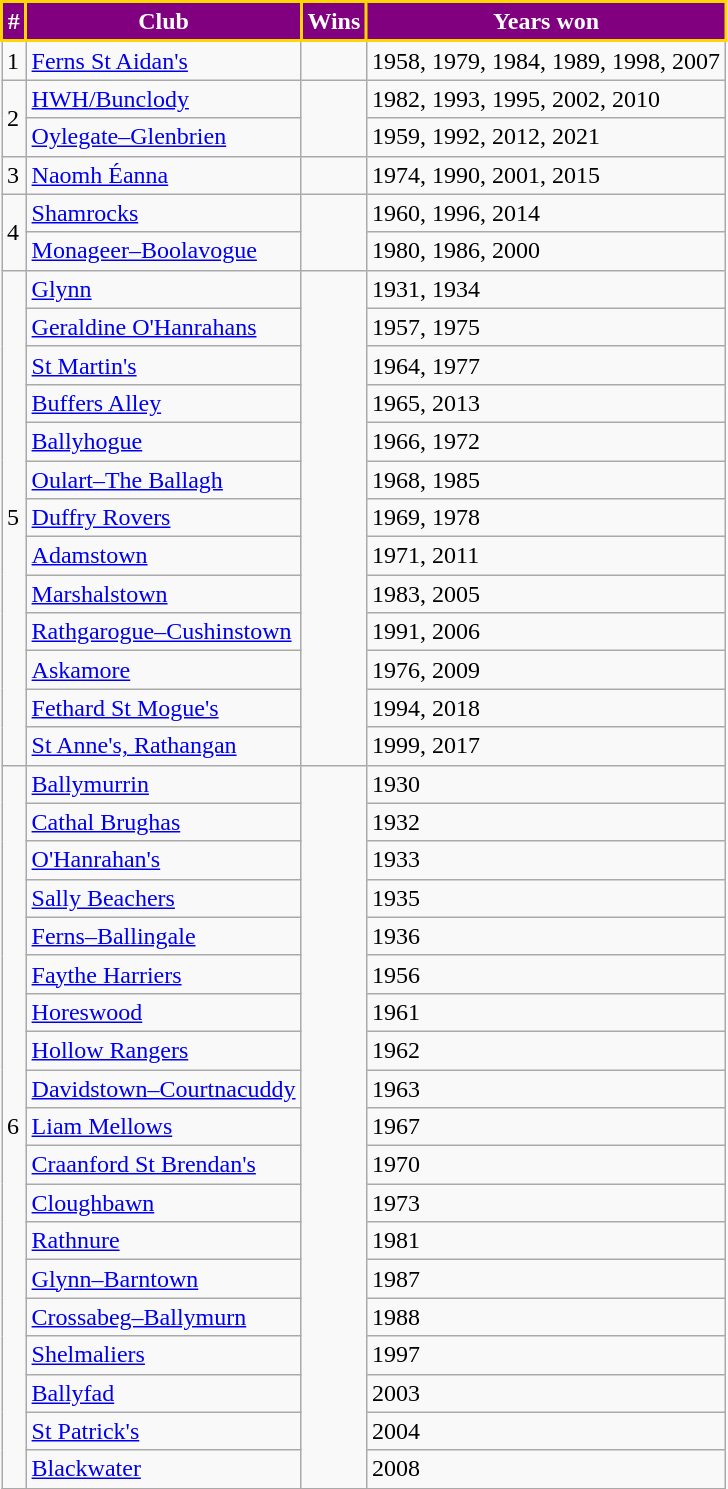<table class="wikitable">
<tr>
<th style="background:purple;color:white;border:2px solid gold">#</th>
<th style="background:purple;color:white;border:2px solid gold">Club</th>
<th style="background:purple;color:white;border:2px solid gold">Wins</th>
<th style="background:purple;color:white;border:2px solid gold">Years won</th>
</tr>
<tr>
<td>1</td>
<td><a href='#'>Ferns St Aidan's</a></td>
<td></td>
<td>1958, 1979, 1984, 1989, 1998, 2007</td>
</tr>
<tr>
<td rowspan=2>2</td>
<td><a href='#'>HWH/Bunclody</a></td>
<td rowspan=2></td>
<td>1982, 1993, 1995, 2002, 2010</td>
</tr>
<tr>
<td><a href='#'>Oylegate–Glenbrien</a></td>
<td>1959, 1992, 2012, 2021</td>
</tr>
<tr>
<td>3</td>
<td><a href='#'>Naomh Éanna</a></td>
<td></td>
<td>1974, 1990, 2001, 2015</td>
</tr>
<tr>
<td rowspan=2>4</td>
<td><a href='#'>Shamrocks</a></td>
<td rowspan=2></td>
<td>1960, 1996, 2014</td>
</tr>
<tr>
<td><a href='#'>Monageer–Boolavogue</a></td>
<td>1980, 1986, 2000</td>
</tr>
<tr>
<td rowspan=13>5</td>
<td><a href='#'>Glynn</a></td>
<td rowspan=13></td>
<td>1931, 1934</td>
</tr>
<tr>
<td><a href='#'>Geraldine O'Hanrahans</a></td>
<td>1957, 1975</td>
</tr>
<tr>
<td><a href='#'>St Martin's</a></td>
<td>1964, 1977</td>
</tr>
<tr>
<td><a href='#'>Buffers Alley</a></td>
<td>1965, 2013</td>
</tr>
<tr>
<td><a href='#'>Ballyhogue</a></td>
<td>1966, 1972</td>
</tr>
<tr>
<td><a href='#'>Oulart–The Ballagh</a></td>
<td>1968, 1985</td>
</tr>
<tr>
<td><a href='#'>Duffry Rovers</a></td>
<td>1969, 1978</td>
</tr>
<tr>
<td><a href='#'>Adamstown</a></td>
<td>1971, 2011</td>
</tr>
<tr>
<td><a href='#'>Marshalstown</a></td>
<td>1983, 2005</td>
</tr>
<tr>
<td><a href='#'>Rathgarogue–Cushinstown</a></td>
<td>1991, 2006</td>
</tr>
<tr>
<td><a href='#'>Askamore</a></td>
<td>1976, 2009</td>
</tr>
<tr>
<td><a href='#'>Fethard St Mogue's</a></td>
<td>1994, 2018</td>
</tr>
<tr>
<td><a href='#'>St Anne's, Rathangan</a></td>
<td>1999, 2017</td>
</tr>
<tr>
<td rowspan=19>6</td>
<td><a href='#'>Ballymurrin</a></td>
<td rowspan=19></td>
<td>1930</td>
</tr>
<tr>
<td><a href='#'>Cathal Brughas</a></td>
<td>1932</td>
</tr>
<tr>
<td><a href='#'>O'Hanrahan's</a></td>
<td>1933</td>
</tr>
<tr>
<td><a href='#'>Sally Beachers</a></td>
<td>1935</td>
</tr>
<tr>
<td><a href='#'>Ferns–Ballingale</a></td>
<td>1936</td>
</tr>
<tr>
<td><a href='#'>Faythe Harriers</a></td>
<td>1956</td>
</tr>
<tr>
<td><a href='#'>Horeswood</a></td>
<td>1961</td>
</tr>
<tr>
<td><a href='#'>Hollow Rangers</a></td>
<td>1962</td>
</tr>
<tr>
<td><a href='#'>Davidstown–Courtnacuddy</a></td>
<td>1963</td>
</tr>
<tr>
<td><a href='#'>Liam Mellows</a></td>
<td>1967</td>
</tr>
<tr>
<td><a href='#'>Craanford St Brendan's</a></td>
<td>1970</td>
</tr>
<tr>
<td><a href='#'>Cloughbawn</a></td>
<td>1973</td>
</tr>
<tr>
<td><a href='#'>Rathnure</a></td>
<td>1981</td>
</tr>
<tr>
<td><a href='#'>Glynn–Barntown</a></td>
<td>1987</td>
</tr>
<tr>
<td><a href='#'>Crossabeg–Ballymurn</a></td>
<td>1988</td>
</tr>
<tr>
<td><a href='#'>Shelmaliers</a></td>
<td>1997</td>
</tr>
<tr>
<td><a href='#'>Ballyfad</a></td>
<td>2003</td>
</tr>
<tr>
<td><a href='#'>St Patrick's</a></td>
<td>2004</td>
</tr>
<tr>
<td><a href='#'>Blackwater</a></td>
<td>2008</td>
</tr>
<tr>
</tr>
</table>
